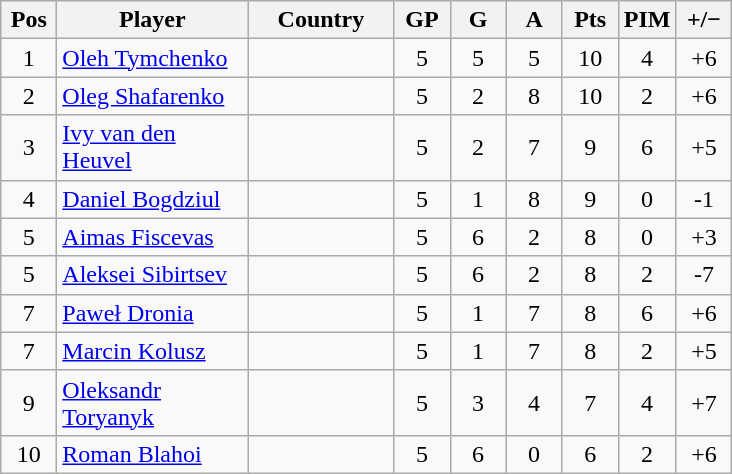<table class="wikitable sortable" style="text-align: center;">
<tr>
<th width=30>Pos</th>
<th width=120>Player</th>
<th width=90>Country</th>
<th width=30>GP</th>
<th width=30>G</th>
<th width=30>A</th>
<th width=30>Pts</th>
<th width=30>PIM</th>
<th width=30>+/−</th>
</tr>
<tr>
<td>1</td>
<td align=left><a href='#'>Oleh Tymchenko</a></td>
<td align=left></td>
<td>5</td>
<td>5</td>
<td>5</td>
<td>10</td>
<td>4</td>
<td>+6</td>
</tr>
<tr>
<td>2</td>
<td align=left><a href='#'>Oleg Shafarenko</a></td>
<td align=left></td>
<td>5</td>
<td>2</td>
<td>8</td>
<td>10</td>
<td>2</td>
<td>+6</td>
</tr>
<tr>
<td>3</td>
<td align=left><a href='#'>Ivy van den Heuvel</a></td>
<td align=left></td>
<td>5</td>
<td>2</td>
<td>7</td>
<td>9</td>
<td>6</td>
<td>+5</td>
</tr>
<tr>
<td>4</td>
<td align=left><a href='#'>Daniel Bogdziul</a></td>
<td align=left></td>
<td>5</td>
<td>1</td>
<td>8</td>
<td>9</td>
<td>0</td>
<td>-1</td>
</tr>
<tr>
<td>5</td>
<td align=left><a href='#'>Aimas Fiscevas</a></td>
<td align=left></td>
<td>5</td>
<td>6</td>
<td>2</td>
<td>8</td>
<td>0</td>
<td>+3</td>
</tr>
<tr>
<td>5</td>
<td align=left><a href='#'>Aleksei Sibirtsev</a></td>
<td align=left></td>
<td>5</td>
<td>6</td>
<td>2</td>
<td>8</td>
<td>2</td>
<td>-7</td>
</tr>
<tr>
<td>7</td>
<td align=left><a href='#'>Paweł Dronia</a></td>
<td align=left></td>
<td>5</td>
<td>1</td>
<td>7</td>
<td>8</td>
<td>6</td>
<td>+6</td>
</tr>
<tr>
<td>7</td>
<td align=left><a href='#'>Marcin Kolusz</a></td>
<td align=left></td>
<td>5</td>
<td>1</td>
<td>7</td>
<td>8</td>
<td>2</td>
<td>+5</td>
</tr>
<tr>
<td>9</td>
<td align=left><a href='#'>Oleksandr Toryanyk</a></td>
<td align=left></td>
<td>5</td>
<td>3</td>
<td>4</td>
<td>7</td>
<td>4</td>
<td>+7</td>
</tr>
<tr>
<td>10</td>
<td align=left><a href='#'>Roman Blahoi</a></td>
<td align=left></td>
<td>5</td>
<td>6</td>
<td>0</td>
<td>6</td>
<td>2</td>
<td>+6</td>
</tr>
</table>
